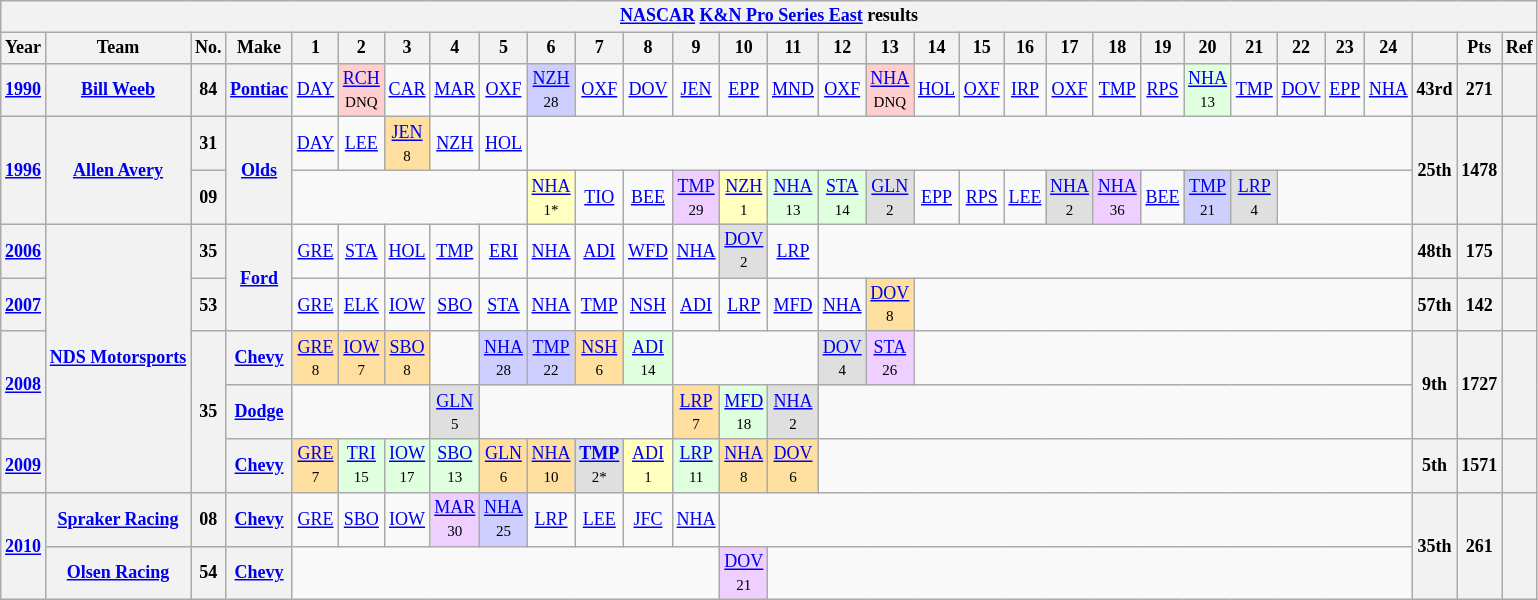<table class="wikitable" style="text-align:center; font-size:75%">
<tr>
<th colspan=45><a href='#'>NASCAR</a> <a href='#'>K&N Pro Series East</a> results</th>
</tr>
<tr>
<th>Year</th>
<th>Team</th>
<th>No.</th>
<th>Make</th>
<th>1</th>
<th>2</th>
<th>3</th>
<th>4</th>
<th>5</th>
<th>6</th>
<th>7</th>
<th>8</th>
<th>9</th>
<th>10</th>
<th>11</th>
<th>12</th>
<th>13</th>
<th>14</th>
<th>15</th>
<th>16</th>
<th>17</th>
<th>18</th>
<th>19</th>
<th>20</th>
<th>21</th>
<th>22</th>
<th>23</th>
<th>24</th>
<th></th>
<th>Pts</th>
<th>Ref</th>
</tr>
<tr>
<th><a href='#'>1990</a></th>
<th><a href='#'>Bill Weeb</a></th>
<th>84</th>
<th><a href='#'>Pontiac</a></th>
<td><a href='#'>DAY</a></td>
<td style="background:#FFCFCF"><a href='#'>RCH</a><br><small>DNQ</small></td>
<td><a href='#'>CAR</a></td>
<td><a href='#'>MAR</a></td>
<td><a href='#'>OXF</a></td>
<td style="background:#CFCFFF"><a href='#'>NZH</a><br><small>28</small></td>
<td><a href='#'>OXF</a></td>
<td><a href='#'>DOV</a></td>
<td><a href='#'>JEN</a></td>
<td><a href='#'>EPP</a></td>
<td><a href='#'>MND</a></td>
<td><a href='#'>OXF</a></td>
<td style="background:#FFCFCF"><a href='#'>NHA</a><br><small>DNQ</small></td>
<td><a href='#'>HOL</a></td>
<td><a href='#'>OXF</a></td>
<td><a href='#'>IRP</a></td>
<td><a href='#'>OXF</a></td>
<td><a href='#'>TMP</a></td>
<td><a href='#'>RPS</a></td>
<td style="background:#DFFFDF"><a href='#'>NHA</a><br><small>13</small></td>
<td><a href='#'>TMP</a></td>
<td><a href='#'>DOV</a></td>
<td><a href='#'>EPP</a></td>
<td><a href='#'>NHA</a></td>
<th>43rd</th>
<th>271</th>
<th></th>
</tr>
<tr>
<th rowspan=2><a href='#'>1996</a></th>
<th rowspan=2><a href='#'>Allen Avery</a></th>
<th>31</th>
<th rowspan=2><a href='#'>Olds</a></th>
<td><a href='#'>DAY</a></td>
<td><a href='#'>LEE</a></td>
<td style="background:#FFDF9F"><a href='#'>JEN</a><br><small>8</small></td>
<td><a href='#'>NZH</a></td>
<td><a href='#'>HOL</a></td>
<td colspan=19></td>
<th rowspan=2>25th</th>
<th rowspan=2>1478</th>
<th rowspan=2></th>
</tr>
<tr>
<th>09</th>
<td colspan=5></td>
<td style="background:#FFFFBF"><a href='#'>NHA</a><br><small>1*</small></td>
<td><a href='#'>TIO</a></td>
<td><a href='#'>BEE</a></td>
<td style="background:#EFCFFF"><a href='#'>TMP</a><br><small>29</small></td>
<td style="background:#FFFFBF"><a href='#'>NZH</a><br><small>1</small></td>
<td style="background:#DFFFDF"><a href='#'>NHA</a><br><small>13</small></td>
<td style="background:#DFFFDF"><a href='#'>STA</a><br><small>14</small></td>
<td style="background:#DFDFDF"><a href='#'>GLN</a><br><small>2</small></td>
<td><a href='#'>EPP</a></td>
<td><a href='#'>RPS</a></td>
<td><a href='#'>LEE</a></td>
<td style="background:#DFDFDF"><a href='#'>NHA</a><br><small>2</small></td>
<td style="background:#EFCFFF"><a href='#'>NHA</a><br><small>36</small></td>
<td><a href='#'>BEE</a></td>
<td style="background:#CFCFFF"><a href='#'>TMP</a><br><small>21</small></td>
<td style="background:#DFDFDF"><a href='#'>LRP</a><br><small>4</small></td>
<td colspan=3></td>
</tr>
<tr>
<th><a href='#'>2006</a></th>
<th rowspan=5><a href='#'>NDS Motorsports</a></th>
<th>35</th>
<th rowspan=2><a href='#'>Ford</a></th>
<td><a href='#'>GRE</a></td>
<td><a href='#'>STA</a></td>
<td><a href='#'>HOL</a></td>
<td><a href='#'>TMP</a></td>
<td><a href='#'>ERI</a></td>
<td><a href='#'>NHA</a></td>
<td><a href='#'>ADI</a></td>
<td><a href='#'>WFD</a></td>
<td><a href='#'>NHA</a></td>
<td style="background:#DFDFDF"><a href='#'>DOV</a><br><small>2</small></td>
<td><a href='#'>LRP</a></td>
<td colspan=13></td>
<th>48th</th>
<th>175</th>
<th></th>
</tr>
<tr>
<th><a href='#'>2007</a></th>
<th>53</th>
<td><a href='#'>GRE</a></td>
<td><a href='#'>ELK</a></td>
<td><a href='#'>IOW</a></td>
<td><a href='#'>SBO</a></td>
<td><a href='#'>STA</a></td>
<td><a href='#'>NHA</a></td>
<td><a href='#'>TMP</a></td>
<td><a href='#'>NSH</a></td>
<td><a href='#'>ADI</a></td>
<td><a href='#'>LRP</a></td>
<td><a href='#'>MFD</a></td>
<td><a href='#'>NHA</a></td>
<td style="background:#FFDF9F"><a href='#'>DOV</a><br><small>8</small></td>
<td colspan=11></td>
<th>57th</th>
<th>142</th>
<th></th>
</tr>
<tr>
<th rowspan=2><a href='#'>2008</a></th>
<th rowspan=3>35</th>
<th><a href='#'>Chevy</a></th>
<td style="background:#FFDF9F"><a href='#'>GRE</a><br><small>8</small></td>
<td style="background:#FFDF9F"><a href='#'>IOW</a><br><small>7</small></td>
<td style="background:#FFDF9F"><a href='#'>SBO</a><br><small>8</small></td>
<td></td>
<td style="background:#CFCFFF"><a href='#'>NHA</a><br><small>28</small></td>
<td style="background:#CFCFFF"><a href='#'>TMP</a><br><small>22</small></td>
<td style="background:#FFDF9F"><a href='#'>NSH</a><br><small>6</small></td>
<td style="background:#DFFFDF"><a href='#'>ADI</a><br><small>14</small></td>
<td colspan=3></td>
<td style="background:#DFDFDF"><a href='#'>DOV</a><br><small>4</small></td>
<td style="background:#EFCFFF"><a href='#'>STA</a><br><small>26</small></td>
<td colspan=11></td>
<th rowspan=2>9th</th>
<th rowspan=2>1727</th>
<th rowspan=2></th>
</tr>
<tr>
<th><a href='#'>Dodge</a></th>
<td colspan=3></td>
<td style="background:#DFDFDF"><a href='#'>GLN</a><br><small>5</small></td>
<td colspan=4></td>
<td style="background:#FFDF9F"><a href='#'>LRP</a><br><small>7</small></td>
<td style="background:#DFFFDF"><a href='#'>MFD</a><br><small>18</small></td>
<td style="background:#DFDFDF"><a href='#'>NHA</a><br><small>2</small></td>
<td colspan=13></td>
</tr>
<tr>
<th><a href='#'>2009</a></th>
<th><a href='#'>Chevy</a></th>
<td style="background:#FFDF9F"><a href='#'>GRE</a><br><small>7</small></td>
<td style="background:#DFFFDF"><a href='#'>TRI</a><br><small>15</small></td>
<td style="background:#DFFFDF"><a href='#'>IOW</a><br><small>17</small></td>
<td style="background:#DFFFDF"><a href='#'>SBO</a><br><small>13</small></td>
<td style="background:#FFDF9F"><a href='#'>GLN</a><br><small>6</small></td>
<td style="background:#FFDF9F"><a href='#'>NHA</a><br><small>10</small></td>
<td style="background:#DFDFDF"><strong><a href='#'>TMP</a></strong><br><small>2*</small></td>
<td style="background:#FFFFBF"><a href='#'>ADI</a><br><small>1</small></td>
<td style="background:#DFFFDF"><a href='#'>LRP</a><br><small>11</small></td>
<td style="background:#FFDF9F"><a href='#'>NHA</a><br><small>8</small></td>
<td style="background:#FFDF9F"><a href='#'>DOV</a><br><small>6</small></td>
<td colspan=13></td>
<th>5th</th>
<th>1571</th>
<th></th>
</tr>
<tr>
<th rowspan=2><a href='#'>2010</a></th>
<th><a href='#'>Spraker Racing</a></th>
<th>08</th>
<th><a href='#'>Chevy</a></th>
<td><a href='#'>GRE</a></td>
<td><a href='#'>SBO</a></td>
<td><a href='#'>IOW</a></td>
<td style="background:#EFCFFF"><a href='#'>MAR</a><br><small>30</small></td>
<td style="background:#CFCFFF"><a href='#'>NHA</a><br><small>25</small></td>
<td><a href='#'>LRP</a></td>
<td><a href='#'>LEE</a></td>
<td><a href='#'>JFC</a></td>
<td><a href='#'>NHA</a></td>
<td colspan=15></td>
<th rowspan=2>35th</th>
<th rowspan=2>261</th>
<th rowspan=2></th>
</tr>
<tr>
<th><a href='#'>Olsen Racing</a></th>
<th>54</th>
<th><a href='#'>Chevy</a></th>
<td colspan=9></td>
<td style="background:#EFCFFF"><a href='#'>DOV</a><br><small>21</small></td>
<td colspan=14></td>
</tr>
</table>
